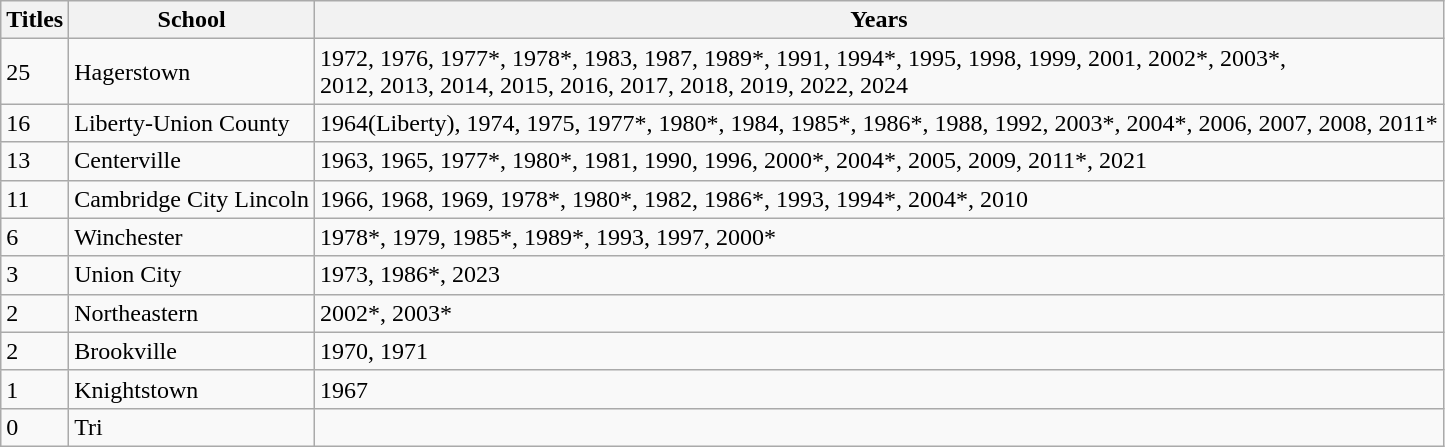<table class="wikitable">
<tr>
<th>Titles</th>
<th>School</th>
<th>Years</th>
</tr>
<tr>
<td>25</td>
<td>Hagerstown</td>
<td>1972, 1976, 1977*, 1978*, 1983, 1987, 1989*, 1991, 1994*, 1995, 1998, 1999, 2001, 2002*, 2003*,<br>2012, 2013, 2014, 2015, 2016, 2017, 2018, 2019, 2022, 2024</td>
</tr>
<tr>
<td>16</td>
<td>Liberty-Union County</td>
<td>1964(Liberty), 1974, 1975, 1977*, 1980*, 1984, 1985*, 1986*, 1988, 1992, 2003*, 2004*, 2006, 2007, 2008, 2011*</td>
</tr>
<tr>
<td>13</td>
<td>Centerville</td>
<td>1963, 1965, 1977*, 1980*, 1981, 1990, 1996, 2000*, 2004*, 2005, 2009, 2011*, 2021</td>
</tr>
<tr>
<td>11</td>
<td>Cambridge City Lincoln</td>
<td>1966, 1968, 1969, 1978*, 1980*, 1982, 1986*, 1993, 1994*, 2004*, 2010</td>
</tr>
<tr>
<td>6</td>
<td>Winchester</td>
<td>1978*, 1979, 1985*, 1989*, 1993, 1997, 2000*</td>
</tr>
<tr>
<td>3</td>
<td>Union City</td>
<td>1973, 1986*, 2023</td>
</tr>
<tr>
<td>2</td>
<td>Northeastern</td>
<td>2002*, 2003*</td>
</tr>
<tr>
<td>2</td>
<td>Brookville</td>
<td>1970, 1971</td>
</tr>
<tr>
<td>1</td>
<td>Knightstown</td>
<td>1967</td>
</tr>
<tr>
<td>0</td>
<td>Tri</td>
<td></td>
</tr>
</table>
